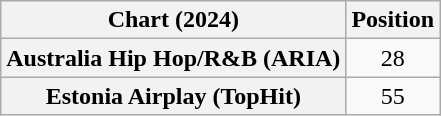<table class="wikitable sortable plainrowheaders" style="text-align:center">
<tr>
<th scope="col">Chart (2024)</th>
<th scope="col">Position</th>
</tr>
<tr>
<th scope="row">Australia Hip Hop/R&B (ARIA)</th>
<td>28</td>
</tr>
<tr>
<th scope="row">Estonia Airplay (TopHit)</th>
<td>55</td>
</tr>
</table>
